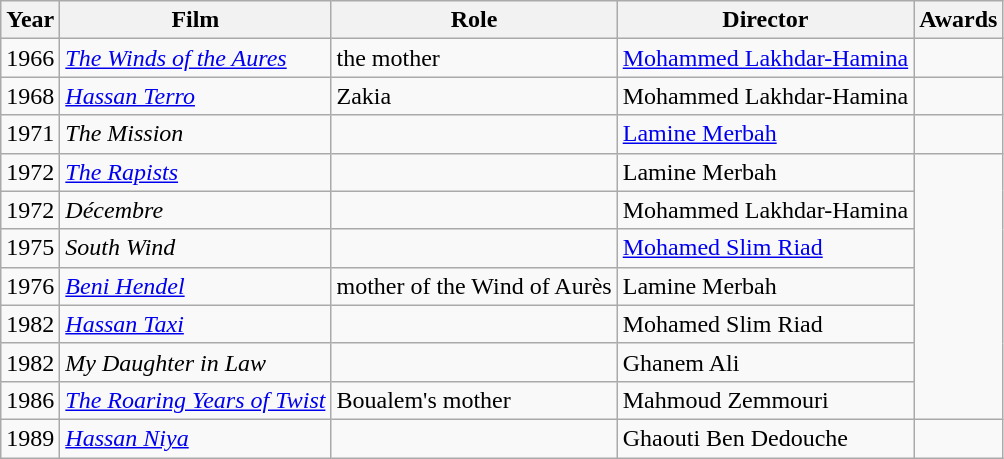<table class="wikitable">
<tr>
<th>Year</th>
<th>Film</th>
<th>Role</th>
<th>Director</th>
<th>Awards</th>
</tr>
<tr>
<td>1966</td>
<td><em><a href='#'>The Winds of the Aures</a></em></td>
<td>the mother</td>
<td><a href='#'>Mohammed Lakhdar-Hamina</a></td>
<td> </td>
</tr>
<tr>
<td>1968</td>
<td><em><a href='#'>Hassan Terro</a></em></td>
<td>Zakia</td>
<td>Mohammed Lakhdar-Hamina</td>
<td></td>
</tr>
<tr>
<td>1971</td>
<td><em>The Mission</em></td>
<td></td>
<td><a href='#'>Lamine Merbah</a></td>
<td></td>
</tr>
<tr>
<td>1972</td>
<td><em><a href='#'>The Rapists</a></em></td>
<td></td>
<td>Lamine Merbah</td>
</tr>
<tr>
<td>1972</td>
<td><em>Décembre</em></td>
<td></td>
<td>Mohammed Lakhdar-Hamina</td>
</tr>
<tr>
<td>1975</td>
<td><em>South Wind</em></td>
<td></td>
<td><a href='#'>Mohamed Slim Riad</a></td>
</tr>
<tr>
<td>1976</td>
<td><em><a href='#'>Beni Hendel</a></em></td>
<td>mother of the Wind of Aurès</td>
<td>Lamine Merbah</td>
</tr>
<tr>
<td>1982</td>
<td><em><a href='#'>Hassan Taxi</a></em></td>
<td></td>
<td>Mohamed Slim Riad</td>
</tr>
<tr>
<td>1982</td>
<td><em>My Daughter in Law</em></td>
<td></td>
<td>Ghanem Ali</td>
</tr>
<tr>
<td>1986</td>
<td><em><a href='#'>The Roaring Years of Twist</a></em></td>
<td>Boualem's mother</td>
<td>Mahmoud Zemmouri</td>
</tr>
<tr>
<td>1989</td>
<td><em><a href='#'>Hassan Niya</a></em></td>
<td></td>
<td>Ghaouti Ben Dedouche</td>
<td></td>
</tr>
</table>
